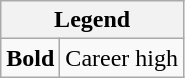<table class="wikitable mw-collapsible mw-collapsed">
<tr>
<th colspan="2">Legend</th>
</tr>
<tr>
<td><strong>Bold</strong></td>
<td>Career high</td>
</tr>
</table>
